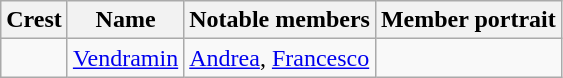<table class="wikitable">
<tr>
<th>Crest</th>
<th>Name</th>
<th>Notable members</th>
<th>Member portrait</th>
</tr>
<tr>
<td style="text-align:center"></td>
<td style="text-align:center"><a href='#'>Vendramin</a></td>
<td><a href='#'>Andrea</a>, <a href='#'>Francesco</a></td>
<td style="text-align:center"></td>
</tr>
</table>
